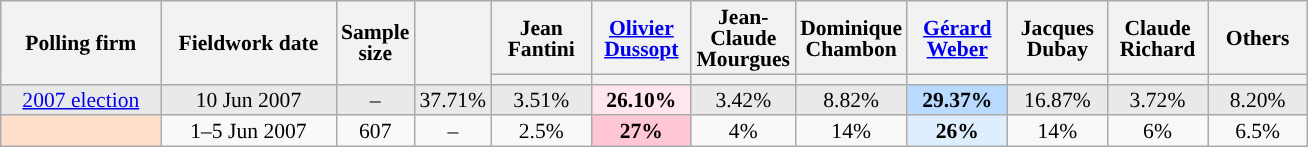<table class="wikitable sortable" style="text-align:center;font-size:90%;line-height:14px;">
<tr style="height:40px;">
<th style="width:100px;" rowspan="2">Polling firm</th>
<th style="width:110px;" rowspan="2">Fieldwork date</th>
<th style="width:35px;" rowspan="2">Sample<br>size</th>
<th style="width:30px;" rowspan="2"></th>
<th class="unsortable" style="width:60px;">Jean Fantini<br></th>
<th class="unsortable" style="width:60px;"><a href='#'>Olivier Dussopt</a><br></th>
<th class="unsortable" style="width:60px;">Jean-Claude Mourgues<br></th>
<th class="unsortable" style="width:60px;">Dominique Chambon<br></th>
<th class="unsortable" style="width:60px;"><a href='#'>Gérard Weber</a><br></th>
<th class="unsortable" style="width:60px;">Jacques Dubay<br></th>
<th class="unsortable" style="width:60px;">Claude Richard<br></th>
<th class="unsortable" style="width:60px;">Others</th>
</tr>
<tr>
<th style="background:"></th>
<th style="background:"></th>
<th style="background:"></th>
<th style="background:"></th>
<th style="background:"></th>
<th style="background:"></th>
<th style="background:"></th>
<th style="background:"></th>
</tr>
<tr style="background:#E9E9E9;">
<td><a href='#'>2007 election</a></td>
<td data-sort-value="2007-06-10">10 Jun 2007</td>
<td>–</td>
<td>37.71%</td>
<td>3.51%</td>
<td style="background:#FFE6EC;"><strong>26.10%</strong></td>
<td>3.42%</td>
<td>8.82%</td>
<td style="background:#B9DAFF;"><strong>29.37%</strong></td>
<td>16.87%</td>
<td>3.72%</td>
<td>8.20%</td>
</tr>
<tr>
<td style="background:#FFDFCC;"></td>
<td data-sort-value="2007-06-05">1–5 Jun 2007</td>
<td>607</td>
<td>–</td>
<td>2.5%</td>
<td style="background:#FFC6D5;"><strong>27%</strong></td>
<td>4%</td>
<td>14%</td>
<td style="background:#DFEEFF;"><strong>26%</strong></td>
<td>14%</td>
<td>6%</td>
<td>6.5%</td>
</tr>
</table>
